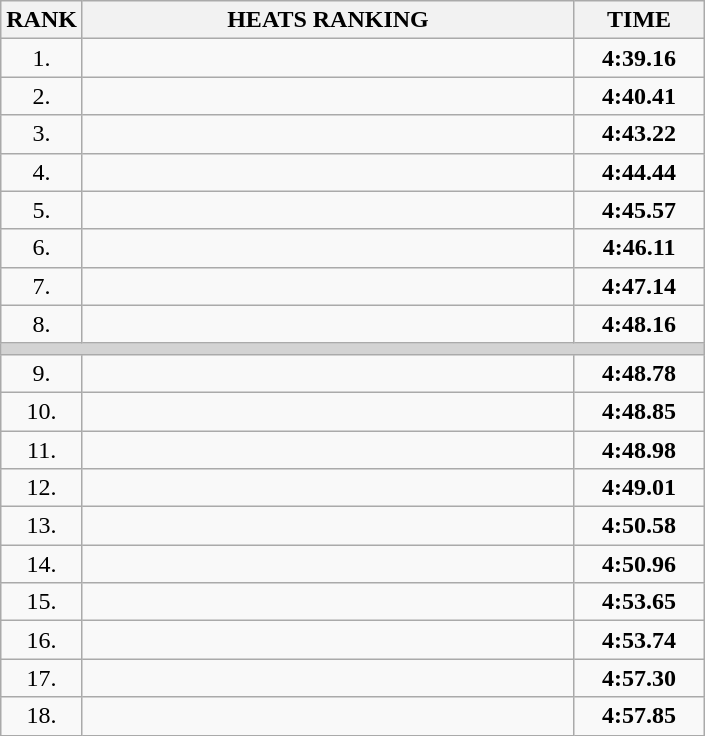<table class="wikitable">
<tr>
<th>RANK</th>
<th style="width: 20em">HEATS RANKING</th>
<th style="width: 5em">TIME</th>
</tr>
<tr>
<td align="center">1.</td>
<td></td>
<td align="center"><strong>4:39.16 </strong></td>
</tr>
<tr>
<td align="center">2.</td>
<td></td>
<td align="center"><strong>4:40.41 </strong></td>
</tr>
<tr>
<td align="center">3.</td>
<td></td>
<td align="center"><strong>4:43.22 </strong></td>
</tr>
<tr>
<td align="center">4.</td>
<td></td>
<td align="center"><strong>4:44.44 </strong></td>
</tr>
<tr>
<td align="center">5.</td>
<td></td>
<td align="center"><strong>4:45.57 </strong></td>
</tr>
<tr>
<td align="center">6.</td>
<td></td>
<td align="center"><strong>4:46.11 </strong></td>
</tr>
<tr>
<td align="center">7.</td>
<td></td>
<td align="center"><strong>4:47.14 </strong></td>
</tr>
<tr>
<td align="center">8.</td>
<td></td>
<td align="center"><strong>4:48.16 </strong></td>
</tr>
<tr>
<td colspan=3 bgcolor=lightgray></td>
</tr>
<tr>
<td align="center">9.</td>
<td></td>
<td align="center"><strong>4:48.78</strong></td>
</tr>
<tr>
<td align="center">10.</td>
<td></td>
<td align="center"><strong>4:48.85</strong></td>
</tr>
<tr>
<td align="center">11.</td>
<td></td>
<td align="center"><strong>4:48.98</strong></td>
</tr>
<tr>
<td align="center">12.</td>
<td></td>
<td align="center"><strong>4:49.01 </strong></td>
</tr>
<tr>
<td align="center">13.</td>
<td></td>
<td align="center"><strong>4:50.58 </strong></td>
</tr>
<tr>
<td align="center">14.</td>
<td></td>
<td align="center"><strong>4:50.96 </strong></td>
</tr>
<tr>
<td align="center">15.</td>
<td></td>
<td align="center"><strong>4:53.65</strong></td>
</tr>
<tr>
<td align="center">16.</td>
<td></td>
<td align="center"><strong>4:53.74 </strong></td>
</tr>
<tr>
<td align="center">17.</td>
<td></td>
<td align="center"><strong>4:57.30</strong></td>
</tr>
<tr>
<td align="center">18.</td>
<td></td>
<td align="center"><strong>4:57.85</strong></td>
</tr>
</table>
